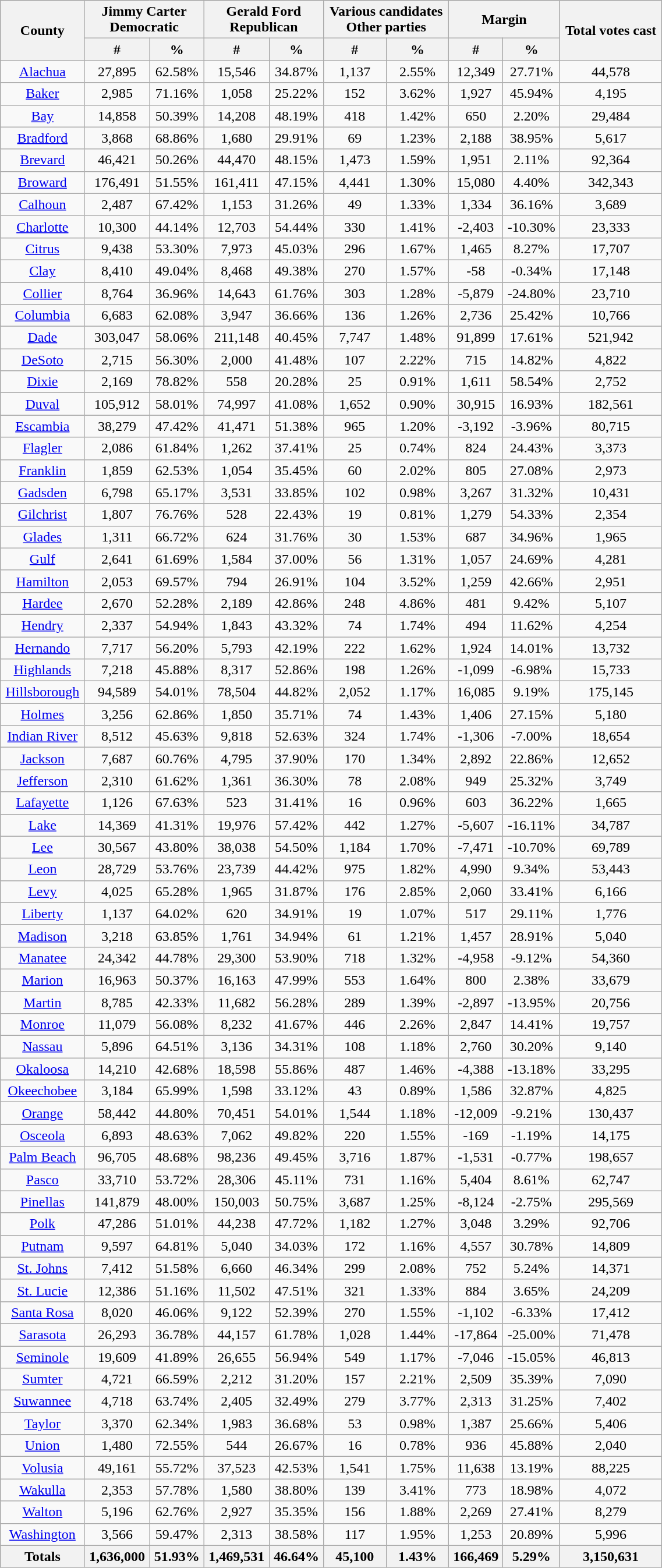<table width="60%"  class="wikitable sortable" style="text-align:center">
<tr>
<th colspan="1" rowspan="2">County</th>
<th style="text-align:center;" colspan="2">Jimmy Carter<br>Democratic</th>
<th style="text-align:center;" colspan="2">Gerald Ford<br>Republican</th>
<th style="text-align:center;" colspan="2">Various candidates<br>Other parties</th>
<th style="text-align:center;" colspan="2">Margin</th>
<th style="text-align:center;" rowspan="2">Total votes cast</th>
</tr>
<tr>
<th style="text-align:center;" data-sort-type="number">#</th>
<th style="text-align:center;" data-sort-type="number">%</th>
<th style="text-align:center;" data-sort-type="number">#</th>
<th style="text-align:center;" data-sort-type="number">%</th>
<th style="text-align:center;" data-sort-type="number">#</th>
<th style="text-align:center;" data-sort-type="number">%</th>
<th style="text-align:center;" data-sort-type="number">#</th>
<th style="text-align:center;" data-sort-type="number">%</th>
</tr>
<tr style="text-align:center;">
<td><a href='#'>Alachua</a></td>
<td>27,895</td>
<td>62.58%</td>
<td>15,546</td>
<td>34.87%</td>
<td>1,137</td>
<td>2.55%</td>
<td>12,349</td>
<td>27.71%</td>
<td>44,578</td>
</tr>
<tr style="text-align:center;">
<td><a href='#'>Baker</a></td>
<td>2,985</td>
<td>71.16%</td>
<td>1,058</td>
<td>25.22%</td>
<td>152</td>
<td>3.62%</td>
<td>1,927</td>
<td>45.94%</td>
<td>4,195</td>
</tr>
<tr style="text-align:center;">
<td><a href='#'>Bay</a></td>
<td>14,858</td>
<td>50.39%</td>
<td>14,208</td>
<td>48.19%</td>
<td>418</td>
<td>1.42%</td>
<td>650</td>
<td>2.20%</td>
<td>29,484</td>
</tr>
<tr style="text-align:center;">
<td><a href='#'>Bradford</a></td>
<td>3,868</td>
<td>68.86%</td>
<td>1,680</td>
<td>29.91%</td>
<td>69</td>
<td>1.23%</td>
<td>2,188</td>
<td>38.95%</td>
<td>5,617</td>
</tr>
<tr style="text-align:center;">
<td><a href='#'>Brevard</a></td>
<td>46,421</td>
<td>50.26%</td>
<td>44,470</td>
<td>48.15%</td>
<td>1,473</td>
<td>1.59%</td>
<td>1,951</td>
<td>2.11%</td>
<td>92,364</td>
</tr>
<tr style="text-align:center;">
<td><a href='#'>Broward</a></td>
<td>176,491</td>
<td>51.55%</td>
<td>161,411</td>
<td>47.15%</td>
<td>4,441</td>
<td>1.30%</td>
<td>15,080</td>
<td>4.40%</td>
<td>342,343</td>
</tr>
<tr style="text-align:center;">
<td><a href='#'>Calhoun</a></td>
<td>2,487</td>
<td>67.42%</td>
<td>1,153</td>
<td>31.26%</td>
<td>49</td>
<td>1.33%</td>
<td>1,334</td>
<td>36.16%</td>
<td>3,689</td>
</tr>
<tr style="text-align:center;">
<td><a href='#'>Charlotte</a></td>
<td>10,300</td>
<td>44.14%</td>
<td>12,703</td>
<td>54.44%</td>
<td>330</td>
<td>1.41%</td>
<td>-2,403</td>
<td>-10.30%</td>
<td>23,333</td>
</tr>
<tr style="text-align:center;">
<td><a href='#'>Citrus</a></td>
<td>9,438</td>
<td>53.30%</td>
<td>7,973</td>
<td>45.03%</td>
<td>296</td>
<td>1.67%</td>
<td>1,465</td>
<td>8.27%</td>
<td>17,707</td>
</tr>
<tr style="text-align:center;">
<td><a href='#'>Clay</a></td>
<td>8,410</td>
<td>49.04%</td>
<td>8,468</td>
<td>49.38%</td>
<td>270</td>
<td>1.57%</td>
<td>-58</td>
<td>-0.34%</td>
<td>17,148</td>
</tr>
<tr style="text-align:center;">
<td><a href='#'>Collier</a></td>
<td>8,764</td>
<td>36.96%</td>
<td>14,643</td>
<td>61.76%</td>
<td>303</td>
<td>1.28%</td>
<td>-5,879</td>
<td>-24.80%</td>
<td>23,710</td>
</tr>
<tr style="text-align:center;">
<td><a href='#'>Columbia</a></td>
<td>6,683</td>
<td>62.08%</td>
<td>3,947</td>
<td>36.66%</td>
<td>136</td>
<td>1.26%</td>
<td>2,736</td>
<td>25.42%</td>
<td>10,766</td>
</tr>
<tr style="text-align:center;">
<td><a href='#'>Dade</a></td>
<td>303,047</td>
<td>58.06%</td>
<td>211,148</td>
<td>40.45%</td>
<td>7,747</td>
<td>1.48%</td>
<td>91,899</td>
<td>17.61%</td>
<td>521,942</td>
</tr>
<tr style="text-align:center;">
<td><a href='#'>DeSoto</a></td>
<td>2,715</td>
<td>56.30%</td>
<td>2,000</td>
<td>41.48%</td>
<td>107</td>
<td>2.22%</td>
<td>715</td>
<td>14.82%</td>
<td>4,822</td>
</tr>
<tr style="text-align:center;">
<td><a href='#'>Dixie</a></td>
<td>2,169</td>
<td>78.82%</td>
<td>558</td>
<td>20.28%</td>
<td>25</td>
<td>0.91%</td>
<td>1,611</td>
<td>58.54%</td>
<td>2,752</td>
</tr>
<tr style="text-align:center;">
<td><a href='#'>Duval</a></td>
<td>105,912</td>
<td>58.01%</td>
<td>74,997</td>
<td>41.08%</td>
<td>1,652</td>
<td>0.90%</td>
<td>30,915</td>
<td>16.93%</td>
<td>182,561</td>
</tr>
<tr style="text-align:center;">
<td><a href='#'>Escambia</a></td>
<td>38,279</td>
<td>47.42%</td>
<td>41,471</td>
<td>51.38%</td>
<td>965</td>
<td>1.20%</td>
<td>-3,192</td>
<td>-3.96%</td>
<td>80,715</td>
</tr>
<tr style="text-align:center;">
<td><a href='#'>Flagler</a></td>
<td>2,086</td>
<td>61.84%</td>
<td>1,262</td>
<td>37.41%</td>
<td>25</td>
<td>0.74%</td>
<td>824</td>
<td>24.43%</td>
<td>3,373</td>
</tr>
<tr style="text-align:center;">
<td><a href='#'>Franklin</a></td>
<td>1,859</td>
<td>62.53%</td>
<td>1,054</td>
<td>35.45%</td>
<td>60</td>
<td>2.02%</td>
<td>805</td>
<td>27.08%</td>
<td>2,973</td>
</tr>
<tr style="text-align:center;">
<td><a href='#'>Gadsden</a></td>
<td>6,798</td>
<td>65.17%</td>
<td>3,531</td>
<td>33.85%</td>
<td>102</td>
<td>0.98%</td>
<td>3,267</td>
<td>31.32%</td>
<td>10,431</td>
</tr>
<tr style="text-align:center;">
<td><a href='#'>Gilchrist</a></td>
<td>1,807</td>
<td>76.76%</td>
<td>528</td>
<td>22.43%</td>
<td>19</td>
<td>0.81%</td>
<td>1,279</td>
<td>54.33%</td>
<td>2,354</td>
</tr>
<tr style="text-align:center;">
<td><a href='#'>Glades</a></td>
<td>1,311</td>
<td>66.72%</td>
<td>624</td>
<td>31.76%</td>
<td>30</td>
<td>1.53%</td>
<td>687</td>
<td>34.96%</td>
<td>1,965</td>
</tr>
<tr style="text-align:center;">
<td><a href='#'>Gulf</a></td>
<td>2,641</td>
<td>61.69%</td>
<td>1,584</td>
<td>37.00%</td>
<td>56</td>
<td>1.31%</td>
<td>1,057</td>
<td>24.69%</td>
<td>4,281</td>
</tr>
<tr style="text-align:center;">
<td><a href='#'>Hamilton</a></td>
<td>2,053</td>
<td>69.57%</td>
<td>794</td>
<td>26.91%</td>
<td>104</td>
<td>3.52%</td>
<td>1,259</td>
<td>42.66%</td>
<td>2,951</td>
</tr>
<tr style="text-align:center;">
<td><a href='#'>Hardee</a></td>
<td>2,670</td>
<td>52.28%</td>
<td>2,189</td>
<td>42.86%</td>
<td>248</td>
<td>4.86%</td>
<td>481</td>
<td>9.42%</td>
<td>5,107</td>
</tr>
<tr style="text-align:center;">
<td><a href='#'>Hendry</a></td>
<td>2,337</td>
<td>54.94%</td>
<td>1,843</td>
<td>43.32%</td>
<td>74</td>
<td>1.74%</td>
<td>494</td>
<td>11.62%</td>
<td>4,254</td>
</tr>
<tr style="text-align:center;">
<td><a href='#'>Hernando</a></td>
<td>7,717</td>
<td>56.20%</td>
<td>5,793</td>
<td>42.19%</td>
<td>222</td>
<td>1.62%</td>
<td>1,924</td>
<td>14.01%</td>
<td>13,732</td>
</tr>
<tr style="text-align:center;">
<td><a href='#'>Highlands</a></td>
<td>7,218</td>
<td>45.88%</td>
<td>8,317</td>
<td>52.86%</td>
<td>198</td>
<td>1.26%</td>
<td>-1,099</td>
<td>-6.98%</td>
<td>15,733</td>
</tr>
<tr style="text-align:center;">
<td><a href='#'>Hillsborough</a></td>
<td>94,589</td>
<td>54.01%</td>
<td>78,504</td>
<td>44.82%</td>
<td>2,052</td>
<td>1.17%</td>
<td>16,085</td>
<td>9.19%</td>
<td>175,145</td>
</tr>
<tr style="text-align:center;">
<td><a href='#'>Holmes</a></td>
<td>3,256</td>
<td>62.86%</td>
<td>1,850</td>
<td>35.71%</td>
<td>74</td>
<td>1.43%</td>
<td>1,406</td>
<td>27.15%</td>
<td>5,180</td>
</tr>
<tr style="text-align:center;">
<td><a href='#'>Indian River</a></td>
<td>8,512</td>
<td>45.63%</td>
<td>9,818</td>
<td>52.63%</td>
<td>324</td>
<td>1.74%</td>
<td>-1,306</td>
<td>-7.00%</td>
<td>18,654</td>
</tr>
<tr style="text-align:center;">
<td><a href='#'>Jackson</a></td>
<td>7,687</td>
<td>60.76%</td>
<td>4,795</td>
<td>37.90%</td>
<td>170</td>
<td>1.34%</td>
<td>2,892</td>
<td>22.86%</td>
<td>12,652</td>
</tr>
<tr style="text-align:center;">
<td><a href='#'>Jefferson</a></td>
<td>2,310</td>
<td>61.62%</td>
<td>1,361</td>
<td>36.30%</td>
<td>78</td>
<td>2.08%</td>
<td>949</td>
<td>25.32%</td>
<td>3,749</td>
</tr>
<tr style="text-align:center;">
<td><a href='#'>Lafayette</a></td>
<td>1,126</td>
<td>67.63%</td>
<td>523</td>
<td>31.41%</td>
<td>16</td>
<td>0.96%</td>
<td>603</td>
<td>36.22%</td>
<td>1,665</td>
</tr>
<tr style="text-align:center;">
<td><a href='#'>Lake</a></td>
<td>14,369</td>
<td>41.31%</td>
<td>19,976</td>
<td>57.42%</td>
<td>442</td>
<td>1.27%</td>
<td>-5,607</td>
<td>-16.11%</td>
<td>34,787</td>
</tr>
<tr style="text-align:center;">
<td><a href='#'>Lee</a></td>
<td>30,567</td>
<td>43.80%</td>
<td>38,038</td>
<td>54.50%</td>
<td>1,184</td>
<td>1.70%</td>
<td>-7,471</td>
<td>-10.70%</td>
<td>69,789</td>
</tr>
<tr style="text-align:center;">
<td><a href='#'>Leon</a></td>
<td>28,729</td>
<td>53.76%</td>
<td>23,739</td>
<td>44.42%</td>
<td>975</td>
<td>1.82%</td>
<td>4,990</td>
<td>9.34%</td>
<td>53,443</td>
</tr>
<tr style="text-align:center;">
<td><a href='#'>Levy</a></td>
<td>4,025</td>
<td>65.28%</td>
<td>1,965</td>
<td>31.87%</td>
<td>176</td>
<td>2.85%</td>
<td>2,060</td>
<td>33.41%</td>
<td>6,166</td>
</tr>
<tr style="text-align:center;">
<td><a href='#'>Liberty</a></td>
<td>1,137</td>
<td>64.02%</td>
<td>620</td>
<td>34.91%</td>
<td>19</td>
<td>1.07%</td>
<td>517</td>
<td>29.11%</td>
<td>1,776</td>
</tr>
<tr style="text-align:center;">
<td><a href='#'>Madison</a></td>
<td>3,218</td>
<td>63.85%</td>
<td>1,761</td>
<td>34.94%</td>
<td>61</td>
<td>1.21%</td>
<td>1,457</td>
<td>28.91%</td>
<td>5,040</td>
</tr>
<tr style="text-align:center;">
<td><a href='#'>Manatee</a></td>
<td>24,342</td>
<td>44.78%</td>
<td>29,300</td>
<td>53.90%</td>
<td>718</td>
<td>1.32%</td>
<td>-4,958</td>
<td>-9.12%</td>
<td>54,360</td>
</tr>
<tr style="text-align:center;">
<td><a href='#'>Marion</a></td>
<td>16,963</td>
<td>50.37%</td>
<td>16,163</td>
<td>47.99%</td>
<td>553</td>
<td>1.64%</td>
<td>800</td>
<td>2.38%</td>
<td>33,679</td>
</tr>
<tr style="text-align:center;">
<td><a href='#'>Martin</a></td>
<td>8,785</td>
<td>42.33%</td>
<td>11,682</td>
<td>56.28%</td>
<td>289</td>
<td>1.39%</td>
<td>-2,897</td>
<td>-13.95%</td>
<td>20,756</td>
</tr>
<tr style="text-align:center;">
<td><a href='#'>Monroe</a></td>
<td>11,079</td>
<td>56.08%</td>
<td>8,232</td>
<td>41.67%</td>
<td>446</td>
<td>2.26%</td>
<td>2,847</td>
<td>14.41%</td>
<td>19,757</td>
</tr>
<tr style="text-align:center;">
<td><a href='#'>Nassau</a></td>
<td>5,896</td>
<td>64.51%</td>
<td>3,136</td>
<td>34.31%</td>
<td>108</td>
<td>1.18%</td>
<td>2,760</td>
<td>30.20%</td>
<td>9,140</td>
</tr>
<tr style="text-align:center;">
<td><a href='#'>Okaloosa</a></td>
<td>14,210</td>
<td>42.68%</td>
<td>18,598</td>
<td>55.86%</td>
<td>487</td>
<td>1.46%</td>
<td>-4,388</td>
<td>-13.18%</td>
<td>33,295</td>
</tr>
<tr style="text-align:center;">
<td><a href='#'>Okeechobee</a></td>
<td>3,184</td>
<td>65.99%</td>
<td>1,598</td>
<td>33.12%</td>
<td>43</td>
<td>0.89%</td>
<td>1,586</td>
<td>32.87%</td>
<td>4,825</td>
</tr>
<tr style="text-align:center;">
<td><a href='#'>Orange</a></td>
<td>58,442</td>
<td>44.80%</td>
<td>70,451</td>
<td>54.01%</td>
<td>1,544</td>
<td>1.18%</td>
<td>-12,009</td>
<td>-9.21%</td>
<td>130,437</td>
</tr>
<tr style="text-align:center;">
<td><a href='#'>Osceola</a></td>
<td>6,893</td>
<td>48.63%</td>
<td>7,062</td>
<td>49.82%</td>
<td>220</td>
<td>1.55%</td>
<td>-169</td>
<td>-1.19%</td>
<td>14,175</td>
</tr>
<tr style="text-align:center;">
<td><a href='#'>Palm Beach</a></td>
<td>96,705</td>
<td>48.68%</td>
<td>98,236</td>
<td>49.45%</td>
<td>3,716</td>
<td>1.87%</td>
<td>-1,531</td>
<td>-0.77%</td>
<td>198,657</td>
</tr>
<tr style="text-align:center;">
<td><a href='#'>Pasco</a></td>
<td>33,710</td>
<td>53.72%</td>
<td>28,306</td>
<td>45.11%</td>
<td>731</td>
<td>1.16%</td>
<td>5,404</td>
<td>8.61%</td>
<td>62,747</td>
</tr>
<tr style="text-align:center;">
<td><a href='#'>Pinellas</a></td>
<td>141,879</td>
<td>48.00%</td>
<td>150,003</td>
<td>50.75%</td>
<td>3,687</td>
<td>1.25%</td>
<td>-8,124</td>
<td>-2.75%</td>
<td>295,569</td>
</tr>
<tr style="text-align:center;">
<td><a href='#'>Polk</a></td>
<td>47,286</td>
<td>51.01%</td>
<td>44,238</td>
<td>47.72%</td>
<td>1,182</td>
<td>1.27%</td>
<td>3,048</td>
<td>3.29%</td>
<td>92,706</td>
</tr>
<tr style="text-align:center;">
<td><a href='#'>Putnam</a></td>
<td>9,597</td>
<td>64.81%</td>
<td>5,040</td>
<td>34.03%</td>
<td>172</td>
<td>1.16%</td>
<td>4,557</td>
<td>30.78%</td>
<td>14,809</td>
</tr>
<tr style="text-align:center;">
<td><a href='#'>St. Johns</a></td>
<td>7,412</td>
<td>51.58%</td>
<td>6,660</td>
<td>46.34%</td>
<td>299</td>
<td>2.08%</td>
<td>752</td>
<td>5.24%</td>
<td>14,371</td>
</tr>
<tr style="text-align:center;">
<td><a href='#'>St. Lucie</a></td>
<td>12,386</td>
<td>51.16%</td>
<td>11,502</td>
<td>47.51%</td>
<td>321</td>
<td>1.33%</td>
<td>884</td>
<td>3.65%</td>
<td>24,209</td>
</tr>
<tr style="text-align:center;">
<td><a href='#'>Santa Rosa</a></td>
<td>8,020</td>
<td>46.06%</td>
<td>9,122</td>
<td>52.39%</td>
<td>270</td>
<td>1.55%</td>
<td>-1,102</td>
<td>-6.33%</td>
<td>17,412</td>
</tr>
<tr style="text-align:center;">
<td><a href='#'>Sarasota</a></td>
<td>26,293</td>
<td>36.78%</td>
<td>44,157</td>
<td>61.78%</td>
<td>1,028</td>
<td>1.44%</td>
<td>-17,864</td>
<td>-25.00%</td>
<td>71,478</td>
</tr>
<tr style="text-align:center;">
<td><a href='#'>Seminole</a></td>
<td>19,609</td>
<td>41.89%</td>
<td>26,655</td>
<td>56.94%</td>
<td>549</td>
<td>1.17%</td>
<td>-7,046</td>
<td>-15.05%</td>
<td>46,813</td>
</tr>
<tr style="text-align:center;">
<td><a href='#'>Sumter</a></td>
<td>4,721</td>
<td>66.59%</td>
<td>2,212</td>
<td>31.20%</td>
<td>157</td>
<td>2.21%</td>
<td>2,509</td>
<td>35.39%</td>
<td>7,090</td>
</tr>
<tr style="text-align:center;">
<td><a href='#'>Suwannee</a></td>
<td>4,718</td>
<td>63.74%</td>
<td>2,405</td>
<td>32.49%</td>
<td>279</td>
<td>3.77%</td>
<td>2,313</td>
<td>31.25%</td>
<td>7,402</td>
</tr>
<tr style="text-align:center;">
<td><a href='#'>Taylor</a></td>
<td>3,370</td>
<td>62.34%</td>
<td>1,983</td>
<td>36.68%</td>
<td>53</td>
<td>0.98%</td>
<td>1,387</td>
<td>25.66%</td>
<td>5,406</td>
</tr>
<tr style="text-align:center;">
<td><a href='#'>Union</a></td>
<td>1,480</td>
<td>72.55%</td>
<td>544</td>
<td>26.67%</td>
<td>16</td>
<td>0.78%</td>
<td>936</td>
<td>45.88%</td>
<td>2,040</td>
</tr>
<tr style="text-align:center;">
<td><a href='#'>Volusia</a></td>
<td>49,161</td>
<td>55.72%</td>
<td>37,523</td>
<td>42.53%</td>
<td>1,541</td>
<td>1.75%</td>
<td>11,638</td>
<td>13.19%</td>
<td>88,225</td>
</tr>
<tr style="text-align:center;">
<td><a href='#'>Wakulla</a></td>
<td>2,353</td>
<td>57.78%</td>
<td>1,580</td>
<td>38.80%</td>
<td>139</td>
<td>3.41%</td>
<td>773</td>
<td>18.98%</td>
<td>4,072</td>
</tr>
<tr style="text-align:center;">
<td><a href='#'>Walton</a></td>
<td>5,196</td>
<td>62.76%</td>
<td>2,927</td>
<td>35.35%</td>
<td>156</td>
<td>1.88%</td>
<td>2,269</td>
<td>27.41%</td>
<td>8,279</td>
</tr>
<tr style="text-align:center;">
<td><a href='#'>Washington</a></td>
<td>3,566</td>
<td>59.47%</td>
<td>2,313</td>
<td>38.58%</td>
<td>117</td>
<td>1.95%</td>
<td>1,253</td>
<td>20.89%</td>
<td>5,996</td>
</tr>
<tr style="text-align:center;">
<th>Totals</th>
<th>1,636,000</th>
<th>51.93%</th>
<th>1,469,531</th>
<th>46.64%</th>
<th>45,100</th>
<th>1.43%</th>
<th>166,469</th>
<th>5.29%</th>
<th>3,150,631</th>
</tr>
</table>
